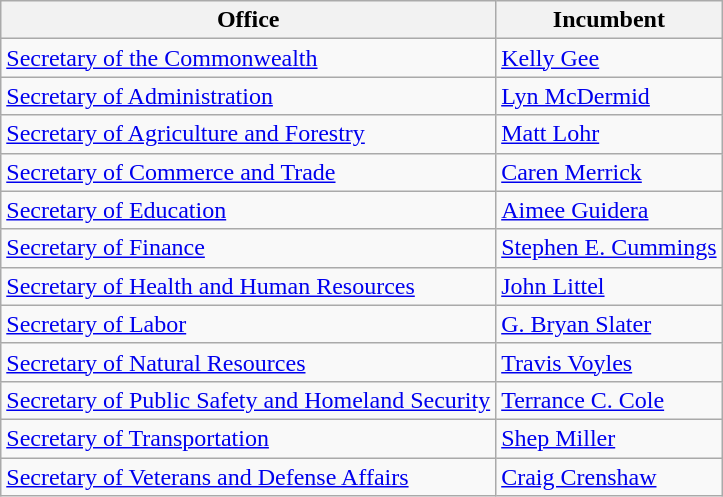<table class=wikitable>
<tr>
<th>Office</th>
<th>Incumbent</th>
</tr>
<tr>
<td><a href='#'>Secretary of the Commonwealth</a></td>
<td><a href='#'>Kelly Gee</a></td>
</tr>
<tr>
<td><a href='#'>Secretary of Administration</a></td>
<td><a href='#'>Lyn McDermid</a></td>
</tr>
<tr>
<td><a href='#'>Secretary of Agriculture and Forestry</a></td>
<td><a href='#'>Matt Lohr</a></td>
</tr>
<tr>
<td><a href='#'>Secretary of Commerce and Trade</a></td>
<td><a href='#'>Caren Merrick</a></td>
</tr>
<tr>
<td><a href='#'>Secretary of Education</a></td>
<td><a href='#'>Aimee Guidera</a></td>
</tr>
<tr>
<td><a href='#'>Secretary of Finance</a></td>
<td><a href='#'>Stephen E. Cummings</a></td>
</tr>
<tr>
<td><a href='#'>Secretary of Health and Human Resources</a></td>
<td><a href='#'>John Littel</a></td>
</tr>
<tr>
<td><a href='#'>Secretary of Labor</a></td>
<td><a href='#'>G. Bryan Slater</a></td>
</tr>
<tr>
<td><a href='#'>Secretary of Natural Resources</a></td>
<td><a href='#'>Travis Voyles</a></td>
</tr>
<tr>
<td><a href='#'>Secretary of Public Safety and Homeland Security</a></td>
<td><a href='#'>Terrance C. Cole</a></td>
</tr>
<tr>
<td><a href='#'>Secretary of Transportation</a></td>
<td><a href='#'>Shep Miller</a></td>
</tr>
<tr>
<td><a href='#'>Secretary of Veterans and Defense Affairs</a></td>
<td><a href='#'>Craig Crenshaw</a></td>
</tr>
</table>
